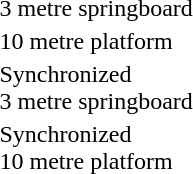<table>
<tr>
<td>3 metre springboard <br></td>
<td><strong></strong></td>
<td></td>
<td></td>
</tr>
<tr>
<td>10 metre platform <br></td>
<td><strong></strong></td>
<td></td>
<td></td>
</tr>
<tr>
<td>Synchronized<br>3 metre springboard <br></td>
<td><strong><br></strong></td>
<td><br></td>
<td><br></td>
</tr>
<tr>
<td>Synchronized<br>10 metre platform <br></td>
<td><strong><br></strong></td>
<td><br></td>
<td><br></td>
</tr>
</table>
